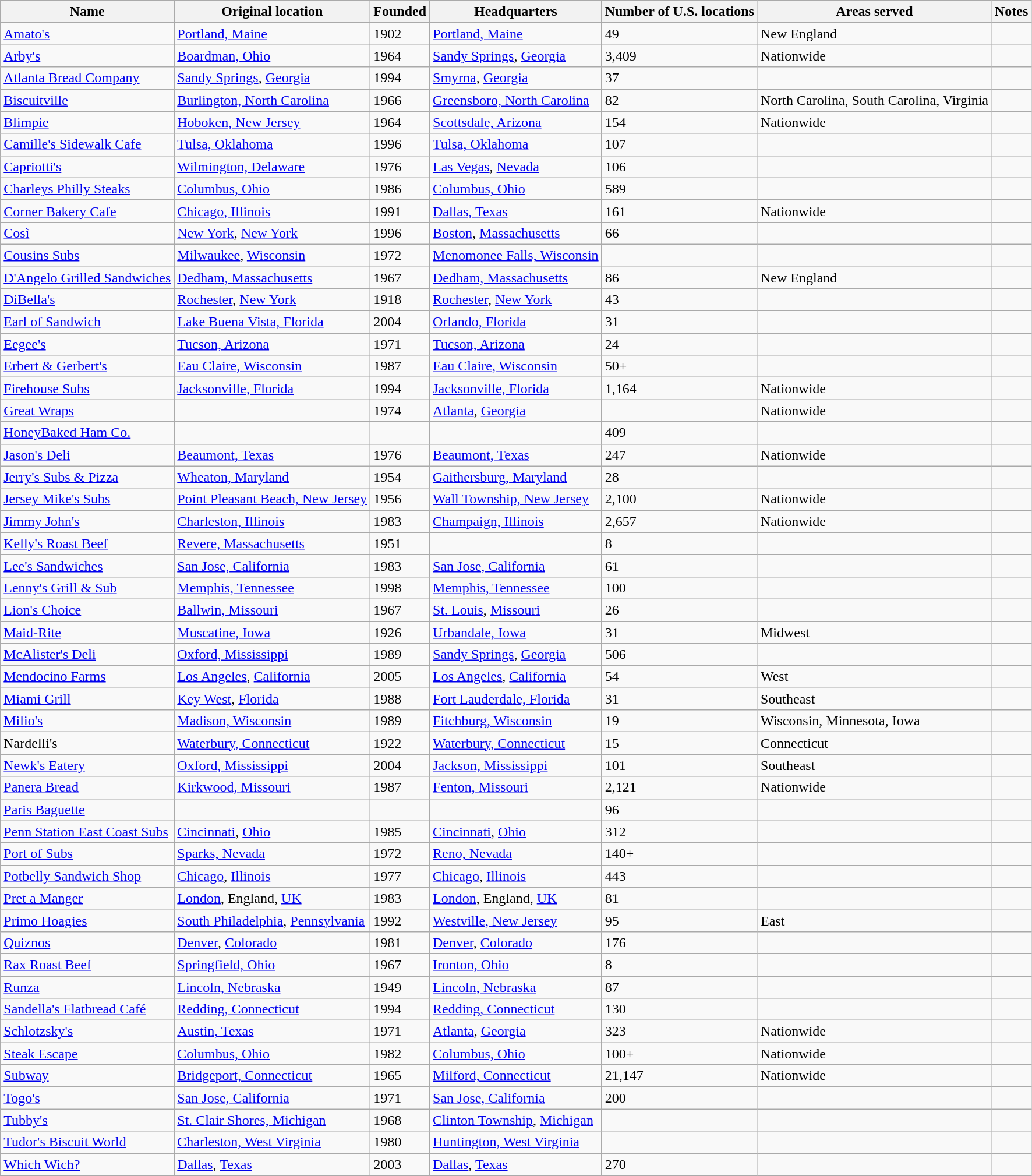<table class="wikitable sortable">
<tr>
<th>Name</th>
<th>Original location</th>
<th>Founded</th>
<th>Headquarters</th>
<th data-sort-type="number">Number of U.S. locations</th>
<th>Areas served</th>
<th>Notes</th>
</tr>
<tr>
<td><a href='#'>Amato's</a></td>
<td><a href='#'>Portland, Maine</a></td>
<td>1902</td>
<td><a href='#'>Portland, Maine</a></td>
<td>49</td>
<td>New England</td>
<td></td>
</tr>
<tr>
<td><a href='#'>Arby's</a></td>
<td><a href='#'>Boardman, Ohio</a></td>
<td>1964</td>
<td><a href='#'>Sandy Springs</a>, <a href='#'>Georgia</a></td>
<td>3,409</td>
<td>Nationwide</td>
<td></td>
</tr>
<tr>
<td><a href='#'>Atlanta Bread Company</a></td>
<td><a href='#'>Sandy Springs</a>, <a href='#'>Georgia</a></td>
<td>1994</td>
<td><a href='#'>Smyrna</a>, <a href='#'>Georgia</a></td>
<td>37</td>
<td></td>
<td></td>
</tr>
<tr>
<td><a href='#'>Biscuitville</a></td>
<td><a href='#'>Burlington, North Carolina</a></td>
<td>1966</td>
<td><a href='#'>Greensboro, North Carolina</a></td>
<td>82</td>
<td>North Carolina, South Carolina, Virginia</td>
<td></td>
</tr>
<tr>
<td><a href='#'>Blimpie</a></td>
<td><a href='#'>Hoboken, New Jersey</a></td>
<td>1964</td>
<td><a href='#'>Scottsdale, Arizona</a></td>
<td>154</td>
<td>Nationwide</td>
<td></td>
</tr>
<tr>
<td><a href='#'>Camille's Sidewalk Cafe</a></td>
<td><a href='#'>Tulsa, Oklahoma</a></td>
<td>1996</td>
<td><a href='#'>Tulsa, Oklahoma</a></td>
<td>107</td>
<td></td>
<td></td>
</tr>
<tr>
<td><a href='#'>Capriotti's</a></td>
<td><a href='#'>Wilmington, Delaware</a></td>
<td>1976</td>
<td><a href='#'>Las Vegas</a>, <a href='#'>Nevada</a></td>
<td>106</td>
<td></td>
<td></td>
</tr>
<tr>
<td><a href='#'>Charleys Philly Steaks</a></td>
<td><a href='#'>Columbus, Ohio</a></td>
<td>1986</td>
<td><a href='#'>Columbus, Ohio</a></td>
<td>589</td>
<td></td>
<td></td>
</tr>
<tr>
<td><a href='#'>Corner Bakery Cafe</a></td>
<td><a href='#'>Chicago, Illinois</a></td>
<td>1991</td>
<td><a href='#'>Dallas, Texas</a></td>
<td>161</td>
<td>Nationwide</td>
<td></td>
</tr>
<tr>
<td><a href='#'>Così</a></td>
<td><a href='#'>New York</a>, <a href='#'>New York</a></td>
<td>1996</td>
<td><a href='#'>Boston</a>, <a href='#'>Massachusetts</a></td>
<td>66</td>
<td></td>
<td></td>
</tr>
<tr>
<td><a href='#'>Cousins Subs</a></td>
<td><a href='#'>Milwaukee</a>, <a href='#'>Wisconsin</a></td>
<td>1972</td>
<td><a href='#'>Menomonee Falls, Wisconsin</a></td>
<td></td>
<td></td>
<td></td>
</tr>
<tr>
<td><a href='#'>D'Angelo Grilled Sandwiches</a></td>
<td><a href='#'>Dedham, Massachusetts</a></td>
<td>1967</td>
<td><a href='#'>Dedham, Massachusetts</a></td>
<td>86</td>
<td>New England</td>
<td></td>
</tr>
<tr>
<td><a href='#'>DiBella's</a></td>
<td><a href='#'>Rochester</a>, <a href='#'>New York</a></td>
<td>1918</td>
<td><a href='#'>Rochester</a>, <a href='#'>New York</a></td>
<td>43</td>
<td></td>
<td></td>
</tr>
<tr>
<td><a href='#'>Earl of Sandwich</a></td>
<td><a href='#'>Lake Buena Vista, Florida</a></td>
<td>2004</td>
<td><a href='#'>Orlando, Florida</a></td>
<td>31</td>
<td></td>
<td></td>
</tr>
<tr>
<td><a href='#'>Eegee's</a></td>
<td><a href='#'>Tucson, Arizona</a></td>
<td>1971</td>
<td><a href='#'>Tucson, Arizona</a></td>
<td>24</td>
<td></td>
<td></td>
</tr>
<tr>
<td><a href='#'>Erbert & Gerbert's</a></td>
<td><a href='#'>Eau Claire, Wisconsin</a></td>
<td>1987</td>
<td><a href='#'>Eau Claire, Wisconsin</a></td>
<td>50+</td>
<td></td>
<td></td>
</tr>
<tr>
<td><a href='#'>Firehouse Subs</a></td>
<td><a href='#'>Jacksonville, Florida</a></td>
<td>1994</td>
<td><a href='#'>Jacksonville, Florida</a></td>
<td>1,164</td>
<td>Nationwide</td>
<td></td>
</tr>
<tr>
<td><a href='#'>Great Wraps</a></td>
<td></td>
<td>1974</td>
<td><a href='#'>Atlanta</a>, <a href='#'>Georgia</a></td>
<td></td>
<td>Nationwide</td>
<td></td>
</tr>
<tr>
<td><a href='#'>HoneyBaked Ham Co.</a></td>
<td></td>
<td></td>
<td></td>
<td>409</td>
<td></td>
<td></td>
</tr>
<tr>
<td><a href='#'>Jason's Deli</a></td>
<td><a href='#'>Beaumont, Texas</a></td>
<td>1976</td>
<td><a href='#'>Beaumont, Texas</a></td>
<td>247</td>
<td>Nationwide</td>
<td></td>
</tr>
<tr>
<td><a href='#'>Jerry's Subs & Pizza</a></td>
<td><a href='#'>Wheaton, Maryland</a></td>
<td>1954</td>
<td><a href='#'>Gaithersburg, Maryland</a></td>
<td>28</td>
<td></td>
<td></td>
</tr>
<tr>
<td><a href='#'>Jersey Mike's Subs</a></td>
<td><a href='#'>Point Pleasant Beach, New Jersey</a></td>
<td>1956</td>
<td><a href='#'>Wall Township, New Jersey</a></td>
<td>2,100</td>
<td>Nationwide</td>
<td></td>
</tr>
<tr>
<td><a href='#'>Jimmy John's</a></td>
<td><a href='#'>Charleston, Illinois</a></td>
<td>1983</td>
<td><a href='#'>Champaign, Illinois</a></td>
<td>2,657</td>
<td>Nationwide</td>
<td></td>
</tr>
<tr>
<td><a href='#'>Kelly's Roast Beef</a></td>
<td><a href='#'>Revere, Massachusetts</a></td>
<td>1951</td>
<td></td>
<td>8</td>
<td></td>
<td></td>
</tr>
<tr>
<td><a href='#'>Lee's Sandwiches</a></td>
<td><a href='#'>San Jose, California</a></td>
<td>1983</td>
<td><a href='#'>San Jose, California</a></td>
<td>61</td>
<td></td>
<td></td>
</tr>
<tr>
<td><a href='#'>Lenny's Grill & Sub</a></td>
<td><a href='#'>Memphis, Tennessee</a></td>
<td>1998</td>
<td><a href='#'>Memphis, Tennessee</a></td>
<td>100</td>
<td></td>
<td></td>
</tr>
<tr>
<td><a href='#'>Lion's Choice</a></td>
<td><a href='#'>Ballwin, Missouri</a></td>
<td>1967</td>
<td><a href='#'>St. Louis</a>, <a href='#'>Missouri</a></td>
<td>26</td>
<td></td>
<td></td>
</tr>
<tr>
<td><a href='#'>Maid-Rite</a></td>
<td><a href='#'>Muscatine, Iowa</a></td>
<td>1926</td>
<td><a href='#'>Urbandale, Iowa</a></td>
<td>31</td>
<td>Midwest</td>
<td></td>
</tr>
<tr>
<td><a href='#'>McAlister's Deli</a></td>
<td><a href='#'>Oxford, Mississippi</a></td>
<td>1989</td>
<td><a href='#'>Sandy Springs</a>, <a href='#'>Georgia</a></td>
<td>506</td>
<td></td>
<td></td>
</tr>
<tr>
<td><a href='#'>Mendocino Farms</a></td>
<td><a href='#'>Los Angeles</a>, <a href='#'>California</a></td>
<td>2005</td>
<td><a href='#'>Los Angeles</a>, <a href='#'>California</a></td>
<td>54</td>
<td>West</td>
<td></td>
</tr>
<tr>
<td><a href='#'>Miami Grill</a></td>
<td><a href='#'>Key West</a>, <a href='#'>Florida</a></td>
<td>1988</td>
<td><a href='#'>Fort Lauderdale, Florida</a></td>
<td>31</td>
<td>Southeast</td>
<td></td>
</tr>
<tr>
<td><a href='#'>Milio's</a></td>
<td><a href='#'>Madison, Wisconsin</a></td>
<td>1989</td>
<td><a href='#'>Fitchburg, Wisconsin</a></td>
<td>19</td>
<td>Wisconsin, Minnesota, Iowa</td>
<td></td>
</tr>
<tr>
<td>Nardelli's</td>
<td><a href='#'>Waterbury, Connecticut</a></td>
<td>1922</td>
<td><a href='#'>Waterbury, Connecticut</a></td>
<td>15</td>
<td>Connecticut</td>
<td></td>
</tr>
<tr>
<td><a href='#'>Newk's Eatery</a></td>
<td><a href='#'>Oxford, Mississippi</a></td>
<td>2004</td>
<td><a href='#'>Jackson, Mississippi</a></td>
<td>101</td>
<td>Southeast</td>
<td></td>
</tr>
<tr>
<td><a href='#'>Panera Bread</a></td>
<td><a href='#'>Kirkwood, Missouri</a></td>
<td>1987</td>
<td><a href='#'>Fenton, Missouri</a></td>
<td>2,121</td>
<td>Nationwide</td>
<td></td>
</tr>
<tr>
<td><a href='#'>Paris Baguette</a></td>
<td></td>
<td></td>
<td></td>
<td>96</td>
<td></td>
<td></td>
</tr>
<tr>
<td><a href='#'>Penn Station East Coast Subs</a></td>
<td><a href='#'>Cincinnati</a>, <a href='#'>Ohio</a></td>
<td>1985</td>
<td><a href='#'>Cincinnati</a>, <a href='#'>Ohio</a></td>
<td>312</td>
<td></td>
<td></td>
</tr>
<tr>
<td><a href='#'>Port of Subs</a></td>
<td><a href='#'>Sparks, Nevada</a></td>
<td>1972</td>
<td><a href='#'>Reno, Nevada</a></td>
<td>140+</td>
<td></td>
<td></td>
</tr>
<tr>
<td><a href='#'>Potbelly Sandwich Shop</a></td>
<td><a href='#'>Chicago</a>, <a href='#'>Illinois</a></td>
<td>1977</td>
<td><a href='#'>Chicago</a>, <a href='#'>Illinois</a></td>
<td>443</td>
<td></td>
<td></td>
</tr>
<tr>
<td><a href='#'>Pret a Manger</a></td>
<td><a href='#'>London</a>, England, <a href='#'>UK</a></td>
<td>1983</td>
<td><a href='#'>London</a>, England, <a href='#'>UK</a></td>
<td>81</td>
<td></td>
<td></td>
</tr>
<tr>
<td><a href='#'>Primo Hoagies</a></td>
<td><a href='#'>South Philadelphia</a>, <a href='#'>Pennsylvania</a></td>
<td>1992</td>
<td><a href='#'>Westville, New Jersey</a></td>
<td>95</td>
<td>East</td>
<td></td>
</tr>
<tr>
<td><a href='#'>Quiznos</a></td>
<td><a href='#'>Denver</a>, <a href='#'>Colorado</a></td>
<td>1981</td>
<td><a href='#'>Denver</a>, <a href='#'>Colorado</a></td>
<td>176</td>
<td></td>
<td></td>
</tr>
<tr>
<td><a href='#'>Rax Roast Beef</a></td>
<td><a href='#'>Springfield, Ohio</a></td>
<td>1967</td>
<td><a href='#'>Ironton, Ohio</a></td>
<td>8</td>
<td></td>
<td></td>
</tr>
<tr>
<td><a href='#'>Runza</a></td>
<td><a href='#'>Lincoln, Nebraska</a></td>
<td>1949</td>
<td><a href='#'>Lincoln, Nebraska</a></td>
<td>87</td>
<td></td>
<td></td>
</tr>
<tr>
<td><a href='#'>Sandella's Flatbread Café</a></td>
<td><a href='#'>Redding, Connecticut</a></td>
<td>1994</td>
<td><a href='#'>Redding, Connecticut</a></td>
<td>130</td>
<td></td>
<td></td>
</tr>
<tr>
<td><a href='#'>Schlotzsky's</a></td>
<td><a href='#'>Austin, Texas</a></td>
<td>1971</td>
<td><a href='#'>Atlanta</a>, <a href='#'>Georgia</a></td>
<td>323</td>
<td>Nationwide</td>
<td></td>
</tr>
<tr>
<td><a href='#'>Steak Escape</a></td>
<td><a href='#'>Columbus, Ohio</a></td>
<td>1982</td>
<td><a href='#'>Columbus, Ohio</a></td>
<td>100+</td>
<td>Nationwide</td>
<td></td>
</tr>
<tr>
<td><a href='#'>Subway</a></td>
<td><a href='#'>Bridgeport, Connecticut</a></td>
<td>1965</td>
<td><a href='#'>Milford, Connecticut</a></td>
<td>21,147</td>
<td>Nationwide</td>
<td></td>
</tr>
<tr>
<td><a href='#'>Togo's</a></td>
<td><a href='#'>San Jose, California</a></td>
<td>1971</td>
<td><a href='#'>San Jose, California</a></td>
<td>200</td>
<td></td>
<td></td>
</tr>
<tr>
<td><a href='#'>Tubby's</a></td>
<td><a href='#'>St. Clair Shores, Michigan</a></td>
<td>1968</td>
<td><a href='#'>Clinton Township</a>, <a href='#'>Michigan</a></td>
<td></td>
<td></td>
<td></td>
</tr>
<tr>
<td><a href='#'>Tudor's Biscuit World</a></td>
<td><a href='#'>Charleston, West Virginia</a></td>
<td>1980</td>
<td><a href='#'>Huntington, West Virginia</a></td>
<td></td>
<td></td>
<td></td>
</tr>
<tr>
<td><a href='#'>Which Wich?</a></td>
<td><a href='#'>Dallas</a>, <a href='#'>Texas</a></td>
<td>2003</td>
<td><a href='#'>Dallas</a>, <a href='#'>Texas</a></td>
<td>270</td>
<td></td>
<td></td>
</tr>
</table>
